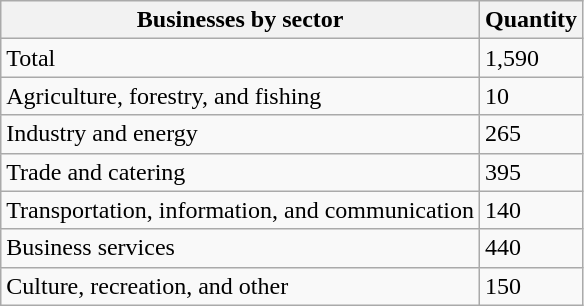<table class="wikitable">
<tr>
<th>Businesses by sector</th>
<th>Quantity</th>
</tr>
<tr>
<td>Total</td>
<td>1,590</td>
</tr>
<tr>
<td>Agriculture, forestry, and fishing</td>
<td>10</td>
</tr>
<tr>
<td>Industry and energy</td>
<td>265</td>
</tr>
<tr>
<td>Trade and catering</td>
<td>395</td>
</tr>
<tr>
<td>Transportation, information, and communication</td>
<td>140</td>
</tr>
<tr>
<td>Business services</td>
<td>440</td>
</tr>
<tr>
<td>Culture, recreation, and other</td>
<td>150</td>
</tr>
</table>
